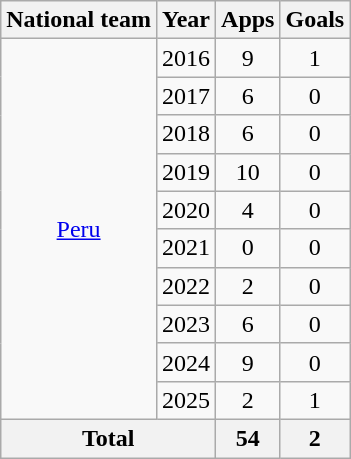<table class="wikitable" style="text-align:center">
<tr>
<th>National team</th>
<th>Year</th>
<th>Apps</th>
<th>Goals</th>
</tr>
<tr>
<td rowspan="10"><a href='#'>Peru</a></td>
<td>2016</td>
<td>9</td>
<td>1</td>
</tr>
<tr>
<td>2017</td>
<td>6</td>
<td>0</td>
</tr>
<tr>
<td>2018</td>
<td>6</td>
<td>0</td>
</tr>
<tr>
<td>2019</td>
<td>10</td>
<td>0</td>
</tr>
<tr>
<td>2020</td>
<td>4</td>
<td>0</td>
</tr>
<tr>
<td>2021</td>
<td>0</td>
<td>0</td>
</tr>
<tr>
<td>2022</td>
<td>2</td>
<td>0</td>
</tr>
<tr>
<td>2023</td>
<td>6</td>
<td>0</td>
</tr>
<tr>
<td>2024</td>
<td>9</td>
<td>0</td>
</tr>
<tr>
<td>2025</td>
<td>2</td>
<td>1</td>
</tr>
<tr>
<th colspan="2">Total</th>
<th>54</th>
<th>2</th>
</tr>
</table>
